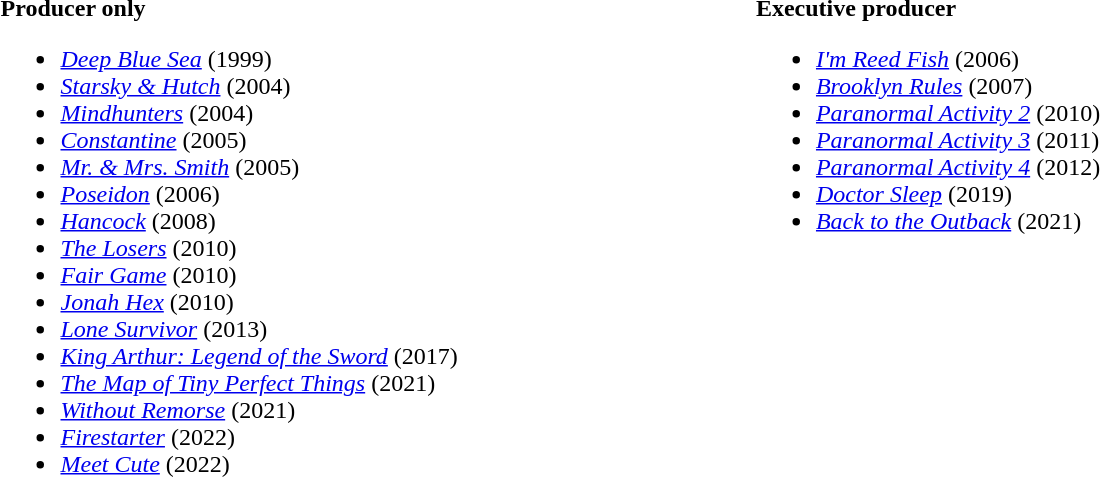<table style="width:100%;">
<tr style="vertical-align:top;">
<td style="width:40%;"><br><strong>Producer only</strong><ul><li><em><a href='#'>Deep Blue Sea</a></em> (1999)</li><li><em><a href='#'>Starsky & Hutch</a></em> (2004)</li><li><em><a href='#'>Mindhunters</a></em> (2004)</li><li><em><a href='#'>Constantine</a></em> (2005)</li><li><em><a href='#'>Mr. & Mrs. Smith</a></em> (2005)</li><li><em><a href='#'>Poseidon</a></em> (2006)</li><li><em><a href='#'>Hancock</a></em> (2008)</li><li><em><a href='#'>The Losers</a></em> (2010)</li><li><em><a href='#'>Fair Game</a></em> (2010)</li><li><em><a href='#'>Jonah Hex</a></em> (2010)</li><li><em><a href='#'>Lone Survivor</a></em> (2013)</li><li><em><a href='#'>King Arthur: Legend of the Sword</a></em> (2017)</li><li><em><a href='#'>The Map of Tiny Perfect Things</a></em> (2021)</li><li><em><a href='#'>Without Remorse</a></em> (2021)</li><li><em><a href='#'>Firestarter</a></em> (2022)</li><li><em><a href='#'>Meet Cute</a></em> (2022)</li></ul></td>
<td style="width:60%;"><br><strong>Executive producer</strong><ul><li><em><a href='#'>I'm Reed Fish</a></em> (2006)</li><li><em><a href='#'>Brooklyn Rules</a></em> (2007)</li><li><em><a href='#'>Paranormal Activity 2</a></em> (2010)</li><li><em><a href='#'>Paranormal Activity 3</a></em> (2011)</li><li><em><a href='#'>Paranormal Activity 4</a></em> (2012)</li><li><em><a href='#'>Doctor Sleep</a></em> (2019)</li><li><em><a href='#'>Back to the Outback</a></em> (2021)</li></ul></td>
<td style="width:50%;"></td>
</tr>
</table>
